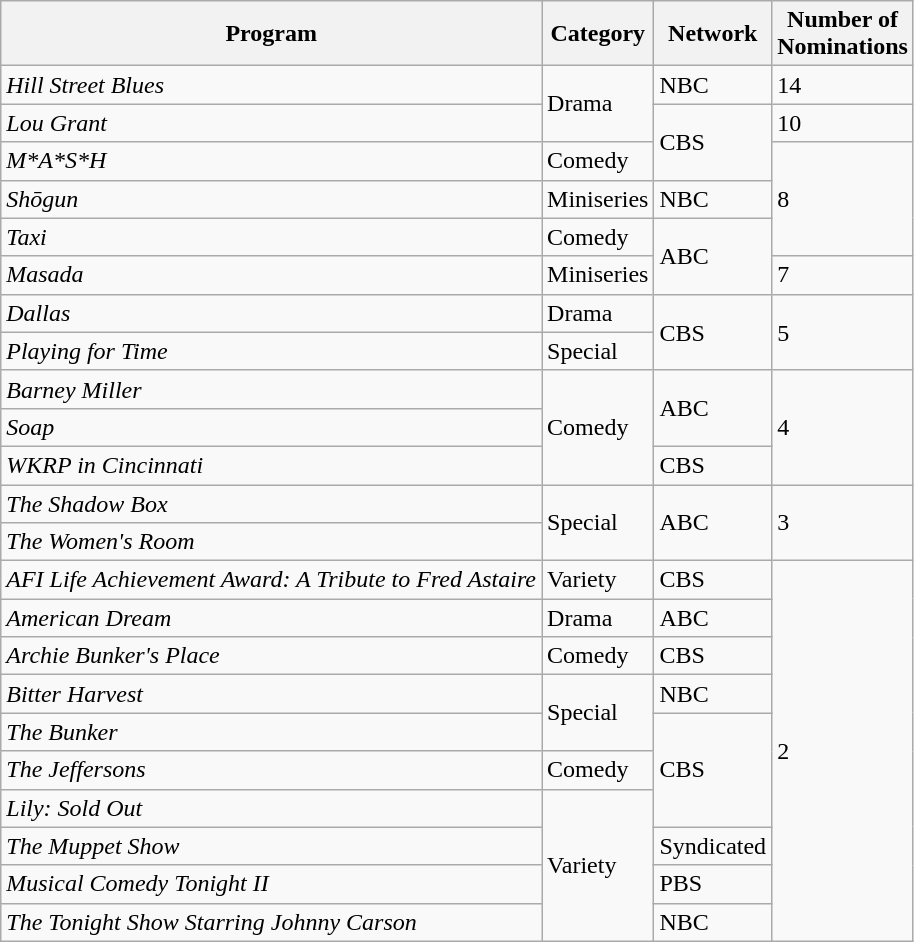<table class="wikitable">
<tr>
<th>Program</th>
<th>Category</th>
<th>Network</th>
<th>Number of<br>Nominations</th>
</tr>
<tr>
<td><em>Hill Street Blues</em></td>
<td rowspan="2">Drama</td>
<td>NBC</td>
<td>14</td>
</tr>
<tr>
<td><em>Lou Grant</em></td>
<td rowspan="2">CBS</td>
<td>10</td>
</tr>
<tr>
<td><em>M*A*S*H</em></td>
<td>Comedy</td>
<td rowspan="3">8</td>
</tr>
<tr>
<td><em>Shōgun</em></td>
<td>Miniseries</td>
<td>NBC</td>
</tr>
<tr>
<td><em>Taxi</em></td>
<td>Comedy</td>
<td rowspan="2">ABC</td>
</tr>
<tr>
<td><em>Masada</em></td>
<td>Miniseries</td>
<td>7</td>
</tr>
<tr>
<td><em>Dallas</em></td>
<td>Drama</td>
<td rowspan="2">CBS</td>
<td rowspan="2">5</td>
</tr>
<tr>
<td><em>Playing for Time</em></td>
<td>Special</td>
</tr>
<tr>
<td><em>Barney Miller</em></td>
<td rowspan="3">Comedy</td>
<td rowspan="2">ABC</td>
<td rowspan="3">4</td>
</tr>
<tr>
<td><em>Soap</em></td>
</tr>
<tr>
<td><em>WKRP in Cincinnati</em></td>
<td>CBS</td>
</tr>
<tr>
<td><em>The Shadow Box</em></td>
<td rowspan="2">Special</td>
<td rowspan="2">ABC</td>
<td rowspan="2">3</td>
</tr>
<tr>
<td><em>The Women's Room</em></td>
</tr>
<tr>
<td><em>AFI Life Achievement Award: A Tribute to Fred Astaire</em></td>
<td>Variety</td>
<td>CBS</td>
<td rowspan="10">2</td>
</tr>
<tr>
<td><em>American Dream</em></td>
<td>Drama</td>
<td>ABC</td>
</tr>
<tr>
<td><em>Archie Bunker's Place</em></td>
<td>Comedy</td>
<td>CBS</td>
</tr>
<tr>
<td><em>Bitter Harvest</em></td>
<td rowspan="2">Special</td>
<td>NBC</td>
</tr>
<tr>
<td><em>The Bunker</em></td>
<td rowspan="3">CBS</td>
</tr>
<tr>
<td><em>The Jeffersons</em></td>
<td>Comedy</td>
</tr>
<tr>
<td><em>Lily: Sold Out</em></td>
<td rowspan="4">Variety</td>
</tr>
<tr>
<td><em>The Muppet Show</em></td>
<td>Syndicated</td>
</tr>
<tr>
<td><em>Musical Comedy Tonight II</em></td>
<td>PBS</td>
</tr>
<tr>
<td><em>The Tonight Show Starring Johnny Carson</em></td>
<td>NBC</td>
</tr>
</table>
